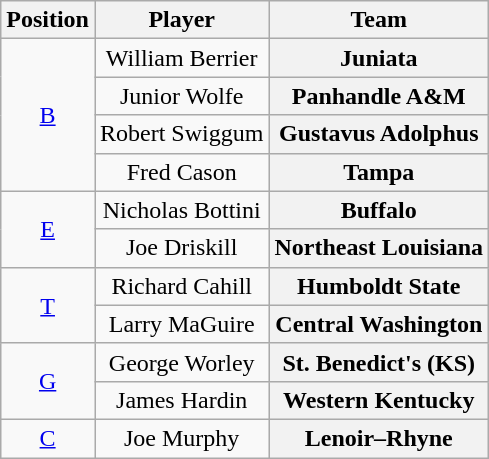<table class="wikitable">
<tr>
<th>Position</th>
<th>Player</th>
<th>Team</th>
</tr>
<tr style="text-align:center;">
<td rowspan="4"><a href='#'>B</a></td>
<td>William Berrier</td>
<th Style = >Juniata</th>
</tr>
<tr style="text-align:center;">
<td>Junior Wolfe</td>
<th Style = >Panhandle A&M</th>
</tr>
<tr style="text-align:center;">
<td>Robert Swiggum</td>
<th Style = >Gustavus Adolphus</th>
</tr>
<tr style="text-align:center;">
<td>Fred Cason</td>
<th Style = >Tampa</th>
</tr>
<tr style="text-align:center;">
<td rowspan="2"><a href='#'>E</a></td>
<td>Nicholas Bottini</td>
<th Style = >Buffalo</th>
</tr>
<tr style="text-align:center;">
<td>Joe Driskill</td>
<th Style = >Northeast Louisiana</th>
</tr>
<tr style="text-align:center;">
<td rowspan="2"><a href='#'>T</a></td>
<td>Richard Cahill</td>
<th Style = >Humboldt State</th>
</tr>
<tr style="text-align:center;">
<td>Larry MaGuire</td>
<th Style = >Central Washington</th>
</tr>
<tr style="text-align:center;">
<td rowspan="2"><a href='#'>G</a></td>
<td>George Worley</td>
<th Style = >St. Benedict's (KS)</th>
</tr>
<tr style="text-align:center;">
<td>James Hardin</td>
<th Style = >Western Kentucky</th>
</tr>
<tr style="text-align:center;">
<td><a href='#'>C</a></td>
<td>Joe Murphy</td>
<th Style = >Lenoir–Rhyne</th>
</tr>
</table>
